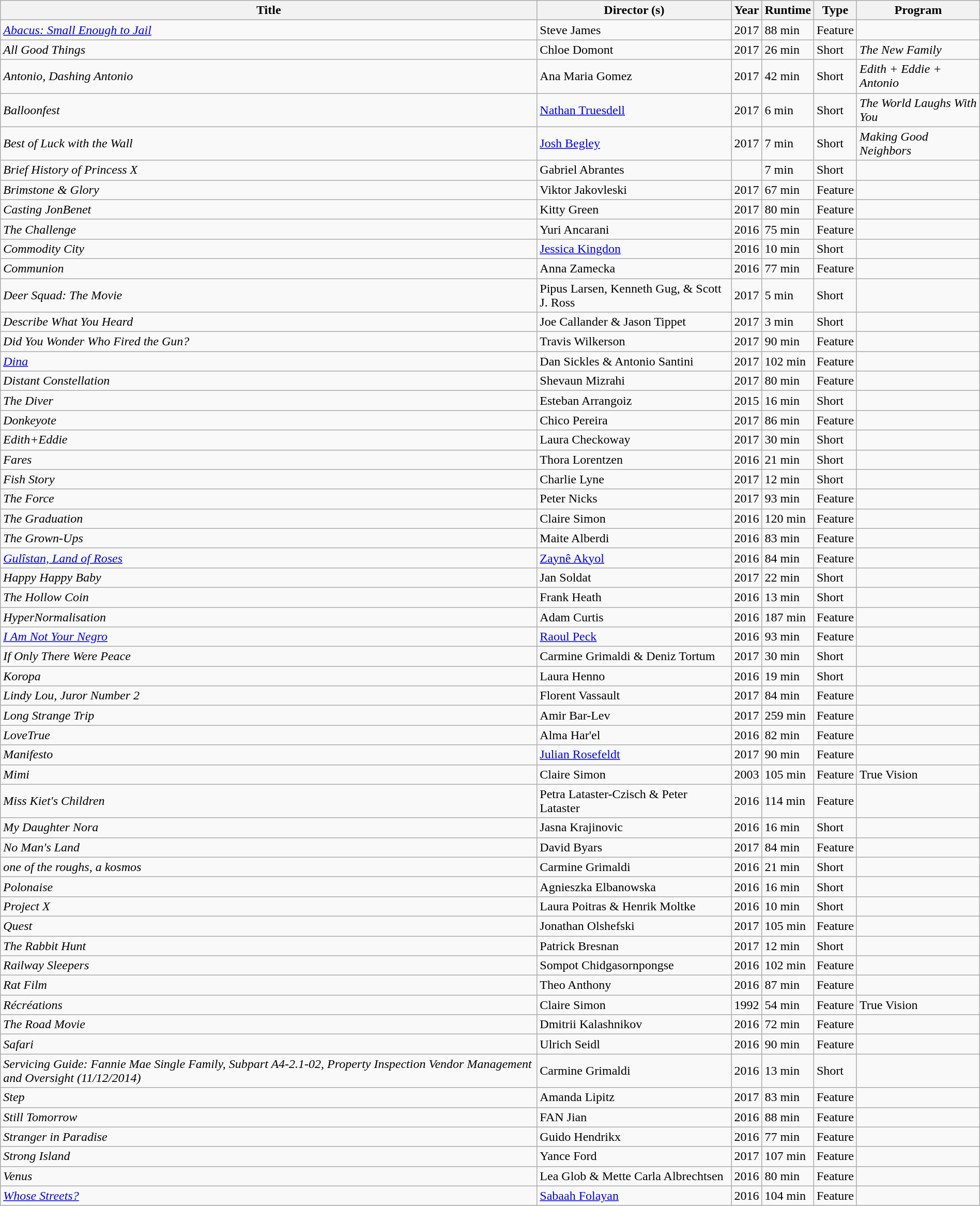<table class="wikitable sortable" width=100%>
<tr>
<th>Title</th>
<th>Director (s)</th>
<th>Year</th>
<th>Runtime</th>
<th>Type</th>
<th>Program</th>
</tr>
<tr>
<td><em><a href='#'>Abacus: Small Enough to Jail</a></em></td>
<td>Steve James</td>
<td>2017</td>
<td>88 min</td>
<td>Feature</td>
<td></td>
</tr>
<tr>
<td><em>All Good Things</em></td>
<td>Chloe Domont</td>
<td>2017</td>
<td>26 min</td>
<td>Short</td>
<td><em>The New Family</em></td>
</tr>
<tr>
<td><em>Antonio, Dashing Antonio</em></td>
<td>Ana Maria Gomez</td>
<td>2017</td>
<td>42 min</td>
<td>Short</td>
<td><em>Edith + Eddie + Antonio</em></td>
</tr>
<tr>
<td><em>Balloonfest</em></td>
<td><a href='#'>Nathan Truesdell</a></td>
<td>2017</td>
<td>6 min</td>
<td>Short</td>
<td><em>The World Laughs With You</em></td>
</tr>
<tr>
<td><em>Best of Luck with the Wall</em></td>
<td><a href='#'>Josh Begley</a></td>
<td>2017</td>
<td>7 min</td>
<td>Short</td>
<td><em>Making Good Neighbors</em></td>
</tr>
<tr>
<td><em>Brief History of Princess X</em></td>
<td>Gabriel Abrantes</td>
<td></td>
<td>7 min</td>
<td>Short</td>
<td></td>
</tr>
<tr>
<td><em>Brimstone & Glory</em></td>
<td>Viktor Jakovleski</td>
<td>2017</td>
<td>67 min</td>
<td>Feature</td>
<td></td>
</tr>
<tr>
<td><em>Casting JonBenet</em></td>
<td>Kitty Green</td>
<td>2017</td>
<td>80 min</td>
<td>Feature</td>
<td></td>
</tr>
<tr>
<td><em>The Challenge</em></td>
<td>Yuri Ancarani</td>
<td>2016</td>
<td>75 min</td>
<td>Feature</td>
<td></td>
</tr>
<tr>
<td><em>Commodity City</em></td>
<td><a href='#'>Jessica Kingdon</a></td>
<td>2016</td>
<td>10 min</td>
<td>Short</td>
<td></td>
</tr>
<tr>
<td><em>Communion</em></td>
<td>Anna Zamecka</td>
<td>2016</td>
<td>77 min</td>
<td>Feature</td>
<td></td>
</tr>
<tr>
<td><em>Deer Squad: The Movie</em></td>
<td>Pipus Larsen, Kenneth Gug, & Scott J. Ross</td>
<td>2017</td>
<td>5 min</td>
<td>Short</td>
<td></td>
</tr>
<tr>
<td><em>Describe What You Heard</em></td>
<td>Joe Callander & Jason Tippet</td>
<td>2017</td>
<td>3 min</td>
<td>Short</td>
<td></td>
</tr>
<tr>
<td><em>Did You Wonder Who Fired the Gun?</em></td>
<td>Travis Wilkerson</td>
<td>2017</td>
<td>90 min</td>
<td>Feature</td>
<td></td>
</tr>
<tr>
<td><em><a href='#'>Dina</a></em></td>
<td>Dan Sickles & Antonio Santini</td>
<td>2017</td>
<td>102 min</td>
<td>Feature</td>
<td></td>
</tr>
<tr>
<td><em>Distant Constellation </em></td>
<td>Shevaun Mizrahi</td>
<td>2017</td>
<td>80 min</td>
<td>Feature</td>
<td></td>
</tr>
<tr>
<td><em>The Diver</em></td>
<td>Esteban Arrangoiz</td>
<td>2015</td>
<td>16 min</td>
<td>Short</td>
<td></td>
</tr>
<tr>
<td><em>Donkeyote</em></td>
<td>Chico Pereira</td>
<td>2017</td>
<td>86 min</td>
<td>Feature</td>
<td></td>
</tr>
<tr>
<td><em>Edith+Eddie</em></td>
<td>Laura Checkoway</td>
<td>2017</td>
<td>30 min</td>
<td>Short</td>
<td></td>
</tr>
<tr>
<td><em>Fares</em></td>
<td>Thora Lorentzen</td>
<td>2016</td>
<td>21 min</td>
<td>Short</td>
<td></td>
</tr>
<tr>
<td><em>Fish Story</em></td>
<td>Charlie Lyne</td>
<td>2017</td>
<td>12 min</td>
<td>Short</td>
<td></td>
</tr>
<tr>
<td><em>The Force</em></td>
<td>Peter Nicks</td>
<td>2017</td>
<td>93 min</td>
<td>Feature</td>
<td></td>
</tr>
<tr>
<td><em>The Graduation</em></td>
<td>Claire Simon</td>
<td>2016</td>
<td>120 min</td>
<td>Feature</td>
<td></td>
</tr>
<tr>
<td><em>The Grown-Ups</em></td>
<td>Maite Alberdi</td>
<td>2016</td>
<td>83 min</td>
<td>Feature</td>
<td></td>
</tr>
<tr>
<td><em><a href='#'>Gulîstan, Land of Roses</a></em></td>
<td><a href='#'>Zaynê Akyol</a></td>
<td>2016</td>
<td>84 min</td>
<td>Feature</td>
<td></td>
</tr>
<tr>
<td><em>Happy Happy Baby</em></td>
<td>Jan Soldat</td>
<td>2017</td>
<td>22 min</td>
<td>Short</td>
<td></td>
</tr>
<tr>
<td><em>The Hollow Coin</em></td>
<td>Frank Heath</td>
<td>2016</td>
<td>13 min</td>
<td>Short</td>
<td></td>
</tr>
<tr>
<td><em>HyperNormalisation</em></td>
<td>Adam Curtis</td>
<td>2016</td>
<td>187 min</td>
<td>Feature</td>
<td></td>
</tr>
<tr>
<td><em><a href='#'>I Am Not Your Negro</a></em></td>
<td><a href='#'>Raoul Peck</a></td>
<td>2016</td>
<td>93 min</td>
<td>Feature</td>
<td></td>
</tr>
<tr>
<td><em>If Only There Were Peace</em></td>
<td>Carmine Grimaldi & Deniz Tortum</td>
<td>2017</td>
<td>30 min</td>
<td>Short</td>
<td></td>
</tr>
<tr>
<td><em>Koropa</em></td>
<td>Laura Henno</td>
<td>2016</td>
<td>19 min</td>
<td>Short</td>
<td></td>
</tr>
<tr>
<td><em>Lindy Lou, Juror Number 2</em></td>
<td>Florent Vassault</td>
<td>2017</td>
<td>84 min</td>
<td>Feature</td>
<td></td>
</tr>
<tr>
<td><em>Long Strange Trip</em></td>
<td>Amir Bar-Lev</td>
<td>2017</td>
<td>259 min</td>
<td>Feature</td>
<td></td>
</tr>
<tr>
<td><em>LoveTrue</em></td>
<td>Alma Har'el</td>
<td>2016</td>
<td>82 min</td>
<td>Feature</td>
<td></td>
</tr>
<tr>
<td><em>Manifesto</em></td>
<td><a href='#'>Julian Rosefeldt</a></td>
<td>2017</td>
<td>90 min</td>
<td>Feature</td>
<td></td>
</tr>
<tr>
<td><em>Mimi</em></td>
<td>Claire Simon</td>
<td>2003</td>
<td>105 min</td>
<td>Feature</td>
<td>True Vision</td>
</tr>
<tr>
<td><em>Miss Kiet's Children</em></td>
<td>Petra Lataster-Czisch & Peter Lataster</td>
<td>2016</td>
<td>114 min</td>
<td>Feature</td>
<td></td>
</tr>
<tr>
<td><em>My Daughter Nora</em></td>
<td>Jasna Krajinovic</td>
<td>2016</td>
<td>16 min</td>
<td>Short</td>
<td></td>
</tr>
<tr>
<td><em>No Man's Land</em></td>
<td>David Byars</td>
<td>2017</td>
<td>84 min</td>
<td>Feature</td>
<td></td>
</tr>
<tr>
<td><em>one of the roughs, a kosmos</em></td>
<td>Carmine Grimaldi</td>
<td>2016</td>
<td>21 min</td>
<td>Short</td>
<td></td>
</tr>
<tr>
<td><em>Polonaise</em></td>
<td>Agnieszka Elbanowska</td>
<td>2016</td>
<td>16 min</td>
<td>Short</td>
<td></td>
</tr>
<tr>
<td><em>Project X</em></td>
<td>Laura Poitras & Henrik Moltke</td>
<td>2016</td>
<td>10 min</td>
<td>Short</td>
<td></td>
</tr>
<tr>
<td><em>Quest</em></td>
<td>Jonathan Olshefski</td>
<td>2017</td>
<td>105 min</td>
<td>Feature</td>
<td></td>
</tr>
<tr>
<td><em>The Rabbit Hunt</em></td>
<td>Patrick Bresnan</td>
<td>2017</td>
<td>12 min</td>
<td>Short</td>
<td></td>
</tr>
<tr>
<td><em>Railway Sleepers</em></td>
<td>Sompot Chidgasornpongse</td>
<td>2016</td>
<td>102 min</td>
<td>Feature</td>
<td></td>
</tr>
<tr>
<td><em>Rat Film</em></td>
<td>Theo Anthony</td>
<td>2016</td>
<td>87 min</td>
<td>Feature</td>
<td></td>
</tr>
<tr>
<td><em>Récréations</em></td>
<td>Claire Simon</td>
<td>1992</td>
<td>54 min</td>
<td>Feature</td>
<td>True Vision</td>
</tr>
<tr>
<td><em>The Road Movie</em></td>
<td>Dmitrii Kalashnikov</td>
<td>2016</td>
<td>72 min</td>
<td>Feature</td>
<td></td>
</tr>
<tr>
<td><em>Safari</em></td>
<td>Ulrich Seidl</td>
<td>2016</td>
<td>90 min</td>
<td>Feature</td>
<td></td>
</tr>
<tr>
<td><em>Servicing Guide: Fannie Mae Single Family, Subpart A4-2.1-02, Property Inspection Vendor Management and Oversight (11/12/2014)</em></td>
<td>Carmine Grimaldi</td>
<td>2016</td>
<td>13 min</td>
<td>Short</td>
<td></td>
</tr>
<tr>
<td><em>Step</em></td>
<td>Amanda Lipitz</td>
<td>2017</td>
<td>83 min</td>
<td>Feature</td>
<td></td>
</tr>
<tr>
<td><em>Still Tomorrow</em></td>
<td>FAN Jian</td>
<td>2016</td>
<td>88 min</td>
<td>Feature</td>
<td></td>
</tr>
<tr>
<td><em>Stranger in Paradise</em></td>
<td>Guido Hendrikx</td>
<td>2016</td>
<td>77 min</td>
<td>Feature</td>
<td></td>
</tr>
<tr>
<td><em>Strong Island</em></td>
<td>Yance Ford</td>
<td>2017</td>
<td>107 min</td>
<td>Feature</td>
<td></td>
</tr>
<tr>
<td><em>Venus</em></td>
<td>Lea Glob & Mette Carla Albrechtsen</td>
<td>2016</td>
<td>80 min</td>
<td>Feature</td>
<td></td>
</tr>
<tr>
<td><em><a href='#'>Whose Streets?</a></em></td>
<td><a href='#'>Sabaah Folayan</a></td>
<td>2016</td>
<td>104 min</td>
<td>Feature</td>
<td></td>
</tr>
</table>
